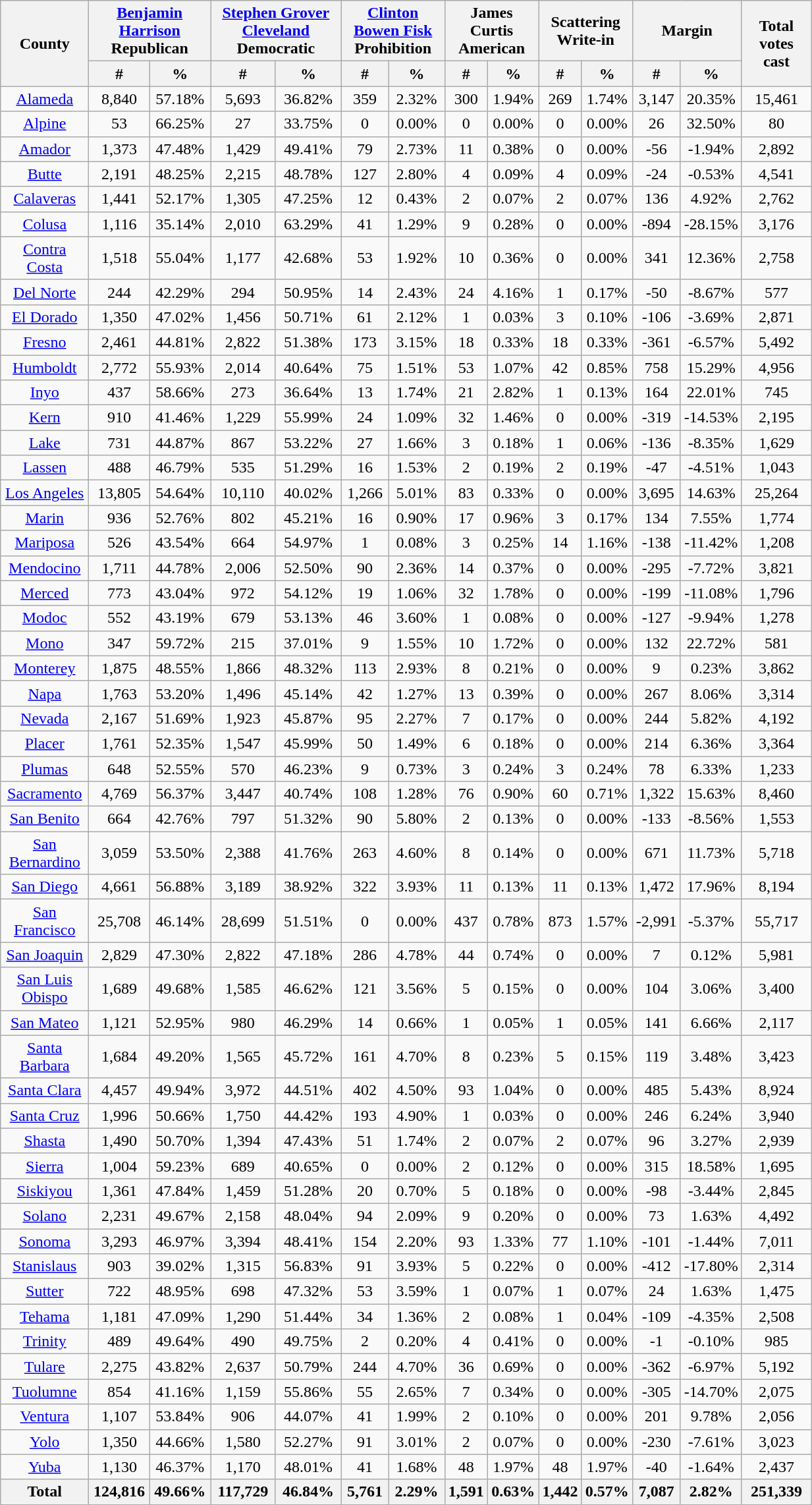<table width="65%"  class="wikitable sortable" style="text-align:center">
<tr>
<th colspan="1" rowspan="2">County</th>
<th style="text-align:center;" colspan="2"><a href='#'>Benjamin Harrison</a><br>Republican</th>
<th style="text-align:center;" colspan="2"><a href='#'>Stephen Grover Cleveland</a><br>Democratic</th>
<th style="text-align:center;" colspan="2"><a href='#'>Clinton Bowen Fisk</a><br>Prohibition</th>
<th style="text-align:center;" colspan="2">James Curtis<br>American</th>
<th style="text-align:center;" colspan="2">Scattering<br>Write-in</th>
<th style="text-align:center;" colspan="2">Margin</th>
<th style="text-align:center;" rowspan="2">Total votes cast</th>
</tr>
<tr>
<th style="text-align:center;" data-sort-type="number">#</th>
<th style="text-align:center;" data-sort-type="number">%</th>
<th style="text-align:center;" data-sort-type="number">#</th>
<th style="text-align:center;" data-sort-type="number">%</th>
<th style="text-align:center;" data-sort-type="number">#</th>
<th style="text-align:center;" data-sort-type="number">%</th>
<th style="text-align:center;" data-sort-type="number">#</th>
<th style="text-align:center;" data-sort-type="number">%</th>
<th style="text-align:center;" data-sort-type="number">#</th>
<th style="text-align:center;" data-sort-type="number">%</th>
<th style="text-align:center;" data-sort-type="number">#</th>
<th style="text-align:center;" data-sort-type="number">%</th>
</tr>
<tr>
<td align="center" ><a href='#'>Alameda</a></td>
<td align="center" >8,840</td>
<td align="center" >57.18%</td>
<td align="center" >5,693</td>
<td align="center" >36.82%</td>
<td align="center" >359</td>
<td align="center" >2.32%</td>
<td align="center" >300</td>
<td align="center" >1.94%</td>
<td align="center" >269</td>
<td align="center" >1.74%</td>
<td align="center" >3,147</td>
<td align="center" >20.35%</td>
<td align="center" >15,461</td>
</tr>
<tr>
<td align="center" ><a href='#'>Alpine</a></td>
<td align="center" >53</td>
<td align="center" >66.25%</td>
<td align="center" >27</td>
<td align="center" >33.75%</td>
<td align="center" >0</td>
<td align="center" >0.00%</td>
<td align="center" >0</td>
<td align="center" >0.00%</td>
<td align="center" >0</td>
<td align="center" >0.00%</td>
<td align="center" >26</td>
<td align="center" >32.50%</td>
<td align="center" >80</td>
</tr>
<tr>
<td align="center" ><a href='#'>Amador</a></td>
<td align="center" >1,373</td>
<td align="center" >47.48%</td>
<td align="center" >1,429</td>
<td align="center" >49.41%</td>
<td align="center" >79</td>
<td align="center" >2.73%</td>
<td align="center" >11</td>
<td align="center" >0.38%</td>
<td align="center" >0</td>
<td align="center" >0.00%</td>
<td align="center" >-56</td>
<td align="center" >-1.94%</td>
<td align="center" >2,892</td>
</tr>
<tr>
<td align="center" ><a href='#'>Butte</a></td>
<td align="center" >2,191</td>
<td align="center" >48.25%</td>
<td align="center" >2,215</td>
<td align="center" >48.78%</td>
<td align="center" >127</td>
<td align="center" >2.80%</td>
<td align="center" >4</td>
<td align="center" >0.09%</td>
<td align="center" >4</td>
<td align="center" >0.09%</td>
<td align="center" >-24</td>
<td align="center" >-0.53%</td>
<td align="center" >4,541</td>
</tr>
<tr>
<td align="center" ><a href='#'>Calaveras</a></td>
<td align="center" >1,441</td>
<td align="center" >52.17%</td>
<td align="center" >1,305</td>
<td align="center" >47.25%</td>
<td align="center" >12</td>
<td align="center" >0.43%</td>
<td align="center" >2</td>
<td align="center" >0.07%</td>
<td align="center" >2</td>
<td align="center" >0.07%</td>
<td align="center" >136</td>
<td align="center" >4.92%</td>
<td align="center" >2,762</td>
</tr>
<tr>
<td align="center" ><a href='#'>Colusa</a></td>
<td align="center" >1,116</td>
<td align="center" >35.14%</td>
<td align="center" >2,010</td>
<td align="center" >63.29%</td>
<td align="center" >41</td>
<td align="center" >1.29%</td>
<td align="center" >9</td>
<td align="center" >0.28%</td>
<td align="center" >0</td>
<td align="center" >0.00%</td>
<td align="center" >-894</td>
<td align="center" >-28.15%</td>
<td align="center" >3,176</td>
</tr>
<tr>
<td align="center" ><a href='#'>Contra Costa</a></td>
<td align="center" >1,518</td>
<td align="center" >55.04%</td>
<td align="center" >1,177</td>
<td align="center" >42.68%</td>
<td align="center" >53</td>
<td align="center" >1.92%</td>
<td align="center" >10</td>
<td align="center" >0.36%</td>
<td align="center" >0</td>
<td align="center" >0.00%</td>
<td align="center" >341</td>
<td align="center" >12.36%</td>
<td align="center" >2,758</td>
</tr>
<tr>
<td align="center" ><a href='#'>Del Norte</a></td>
<td align="center" >244</td>
<td align="center" >42.29%</td>
<td align="center" >294</td>
<td align="center" >50.95%</td>
<td align="center" >14</td>
<td align="center" >2.43%</td>
<td align="center" >24</td>
<td align="center" >4.16%</td>
<td align="center" >1</td>
<td align="center" >0.17%</td>
<td align="center" >-50</td>
<td align="center" >-8.67%</td>
<td align="center" >577</td>
</tr>
<tr>
<td align="center" ><a href='#'>El Dorado</a></td>
<td align="center" >1,350</td>
<td align="center" >47.02%</td>
<td align="center" >1,456</td>
<td align="center" >50.71%</td>
<td align="center" >61</td>
<td align="center" >2.12%</td>
<td align="center" >1</td>
<td align="center" >0.03%</td>
<td align="center" >3</td>
<td align="center" >0.10%</td>
<td align="center" >-106</td>
<td align="center" >-3.69%</td>
<td align="center" >2,871</td>
</tr>
<tr>
<td align="center" ><a href='#'>Fresno</a></td>
<td align="center" >2,461</td>
<td align="center" >44.81%</td>
<td align="center" >2,822</td>
<td align="center" >51.38%</td>
<td align="center" >173</td>
<td align="center" >3.15%</td>
<td align="center" >18</td>
<td align="center" >0.33%</td>
<td align="center" >18</td>
<td align="center" >0.33%</td>
<td align="center" >-361</td>
<td align="center" >-6.57%</td>
<td align="center" >5,492</td>
</tr>
<tr>
<td align="center" ><a href='#'>Humboldt</a></td>
<td align="center" >2,772</td>
<td align="center" >55.93%</td>
<td align="center" >2,014</td>
<td align="center" >40.64%</td>
<td align="center" >75</td>
<td align="center" >1.51%</td>
<td align="center" >53</td>
<td align="center" >1.07%</td>
<td align="center" >42</td>
<td align="center" >0.85%</td>
<td align="center" >758</td>
<td align="center" >15.29%</td>
<td align="center" >4,956</td>
</tr>
<tr>
<td align="center" ><a href='#'>Inyo</a></td>
<td align="center" >437</td>
<td align="center" >58.66%</td>
<td align="center" >273</td>
<td align="center" >36.64%</td>
<td align="center" >13</td>
<td align="center" >1.74%</td>
<td align="center" >21</td>
<td align="center" >2.82%</td>
<td align="center" >1</td>
<td align="center" >0.13%</td>
<td align="center" >164</td>
<td align="center" >22.01%</td>
<td align="center" >745</td>
</tr>
<tr>
<td align="center" ><a href='#'>Kern</a></td>
<td align="center" >910</td>
<td align="center" >41.46%</td>
<td align="center" >1,229</td>
<td align="center" >55.99%</td>
<td align="center" >24</td>
<td align="center" >1.09%</td>
<td align="center" >32</td>
<td align="center" >1.46%</td>
<td align="center" >0</td>
<td align="center" >0.00%</td>
<td align="center" >-319</td>
<td align="center" >-14.53%</td>
<td align="center" >2,195</td>
</tr>
<tr>
<td align="center" ><a href='#'>Lake</a></td>
<td align="center" >731</td>
<td align="center" >44.87%</td>
<td align="center" >867</td>
<td align="center" >53.22%</td>
<td align="center" >27</td>
<td align="center" >1.66%</td>
<td align="center" >3</td>
<td align="center" >0.18%</td>
<td align="center" >1</td>
<td align="center" >0.06%</td>
<td align="center" >-136</td>
<td align="center" >-8.35%</td>
<td align="center" >1,629</td>
</tr>
<tr>
<td align="center" ><a href='#'>Lassen</a></td>
<td align="center" >488</td>
<td align="center" >46.79%</td>
<td align="center" >535</td>
<td align="center" >51.29%</td>
<td align="center" >16</td>
<td align="center" >1.53%</td>
<td align="center" >2</td>
<td align="center" >0.19%</td>
<td align="center" >2</td>
<td align="center" >0.19%</td>
<td align="center" >-47</td>
<td align="center" >-4.51%</td>
<td align="center" >1,043</td>
</tr>
<tr>
<td align="center" ><a href='#'>Los Angeles</a></td>
<td align="center" >13,805</td>
<td align="center" >54.64%</td>
<td align="center" >10,110</td>
<td align="center" >40.02%</td>
<td align="center" >1,266</td>
<td align="center" >5.01%</td>
<td align="center" >83</td>
<td align="center" >0.33%</td>
<td align="center" >0</td>
<td align="center" >0.00%</td>
<td align="center" >3,695</td>
<td align="center" >14.63%</td>
<td align="center" >25,264</td>
</tr>
<tr>
<td align="center" ><a href='#'>Marin</a></td>
<td align="center" >936</td>
<td align="center" >52.76%</td>
<td align="center" >802</td>
<td align="center" >45.21%</td>
<td align="center" >16</td>
<td align="center" >0.90%</td>
<td align="center" >17</td>
<td align="center" >0.96%</td>
<td align="center" >3</td>
<td align="center" >0.17%</td>
<td align="center" >134</td>
<td align="center" >7.55%</td>
<td align="center" >1,774</td>
</tr>
<tr>
<td align="center" ><a href='#'>Mariposa</a></td>
<td align="center" >526</td>
<td align="center" >43.54%</td>
<td align="center" >664</td>
<td align="center" >54.97%</td>
<td align="center" >1</td>
<td align="center" >0.08%</td>
<td align="center" >3</td>
<td align="center" >0.25%</td>
<td align="center" >14</td>
<td align="center" >1.16%</td>
<td align="center" >-138</td>
<td align="center" >-11.42%</td>
<td align="center" >1,208</td>
</tr>
<tr>
<td align="center" ><a href='#'>Mendocino</a></td>
<td align="center" >1,711</td>
<td align="center" >44.78%</td>
<td align="center" >2,006</td>
<td align="center" >52.50%</td>
<td align="center" >90</td>
<td align="center" >2.36%</td>
<td align="center" >14</td>
<td align="center" >0.37%</td>
<td align="center" >0</td>
<td align="center" >0.00%</td>
<td align="center" >-295</td>
<td align="center" >-7.72%</td>
<td align="center" >3,821</td>
</tr>
<tr>
<td align="center" ><a href='#'>Merced</a></td>
<td align="center" >773</td>
<td align="center" >43.04%</td>
<td align="center" >972</td>
<td align="center" >54.12%</td>
<td align="center" >19</td>
<td align="center" >1.06%</td>
<td align="center" >32</td>
<td align="center" >1.78%</td>
<td align="center" >0</td>
<td align="center" >0.00%</td>
<td align="center" >-199</td>
<td align="center" >-11.08%</td>
<td align="center" >1,796</td>
</tr>
<tr>
<td align="center" ><a href='#'>Modoc</a></td>
<td align="center" >552</td>
<td align="center" >43.19%</td>
<td align="center" >679</td>
<td align="center" >53.13%</td>
<td align="center" >46</td>
<td align="center" >3.60%</td>
<td align="center" >1</td>
<td align="center" >0.08%</td>
<td align="center" >0</td>
<td align="center" >0.00%</td>
<td align="center" >-127</td>
<td align="center" >-9.94%</td>
<td align="center" >1,278</td>
</tr>
<tr>
<td align="center" ><a href='#'>Mono</a></td>
<td align="center" >347</td>
<td align="center" >59.72%</td>
<td align="center" >215</td>
<td align="center" >37.01%</td>
<td align="center" >9</td>
<td align="center" >1.55%</td>
<td align="center" >10</td>
<td align="center" >1.72%</td>
<td align="center" >0</td>
<td align="center" >0.00%</td>
<td align="center" >132</td>
<td align="center" >22.72%</td>
<td align="center" >581</td>
</tr>
<tr>
<td align="center" ><a href='#'>Monterey</a></td>
<td align="center" >1,875</td>
<td align="center" >48.55%</td>
<td align="center" >1,866</td>
<td align="center" >48.32%</td>
<td align="center" >113</td>
<td align="center" >2.93%</td>
<td align="center" >8</td>
<td align="center" >0.21%</td>
<td align="center" >0</td>
<td align="center" >0.00%</td>
<td align="center" >9</td>
<td align="center" >0.23%</td>
<td align="center" >3,862</td>
</tr>
<tr>
<td align="center" ><a href='#'>Napa</a></td>
<td align="center" >1,763</td>
<td align="center" >53.20%</td>
<td align="center" >1,496</td>
<td align="center" >45.14%</td>
<td align="center" >42</td>
<td align="center" >1.27%</td>
<td align="center" >13</td>
<td align="center" >0.39%</td>
<td align="center" >0</td>
<td align="center" >0.00%</td>
<td align="center" >267</td>
<td align="center" >8.06%</td>
<td align="center" >3,314</td>
</tr>
<tr>
<td align="center" ><a href='#'>Nevada</a></td>
<td align="center" >2,167</td>
<td align="center" >51.69%</td>
<td align="center" >1,923</td>
<td align="center" >45.87%</td>
<td align="center" >95</td>
<td align="center" >2.27%</td>
<td align="center" >7</td>
<td align="center" >0.17%</td>
<td align="center" >0</td>
<td align="center" >0.00%</td>
<td align="center" >244</td>
<td align="center" >5.82%</td>
<td align="center" >4,192</td>
</tr>
<tr>
<td align="center" ><a href='#'>Placer</a></td>
<td align="center" >1,761</td>
<td align="center" >52.35%</td>
<td align="center" >1,547</td>
<td align="center" >45.99%</td>
<td align="center" >50</td>
<td align="center" >1.49%</td>
<td align="center" >6</td>
<td align="center" >0.18%</td>
<td align="center" >0</td>
<td align="center" >0.00%</td>
<td align="center" >214</td>
<td align="center" >6.36%</td>
<td align="center" >3,364</td>
</tr>
<tr>
<td align="center" ><a href='#'>Plumas</a></td>
<td align="center" >648</td>
<td align="center" >52.55%</td>
<td align="center" >570</td>
<td align="center" >46.23%</td>
<td align="center" >9</td>
<td align="center" >0.73%</td>
<td align="center" >3</td>
<td align="center" >0.24%</td>
<td align="center" >3</td>
<td align="center" >0.24%</td>
<td align="center" >78</td>
<td align="center" >6.33%</td>
<td align="center" >1,233</td>
</tr>
<tr>
<td align="center" ><a href='#'>Sacramento</a></td>
<td align="center" >4,769</td>
<td align="center" >56.37%</td>
<td align="center" >3,447</td>
<td align="center" >40.74%</td>
<td align="center" >108</td>
<td align="center" >1.28%</td>
<td align="center" >76</td>
<td align="center" >0.90%</td>
<td align="center" >60</td>
<td align="center" >0.71%</td>
<td align="center" >1,322</td>
<td align="center" >15.63%</td>
<td align="center" >8,460</td>
</tr>
<tr>
<td align="center" ><a href='#'>San Benito</a></td>
<td align="center" >664</td>
<td align="center" >42.76%</td>
<td align="center" >797</td>
<td align="center" >51.32%</td>
<td align="center" >90</td>
<td align="center" >5.80%</td>
<td align="center" >2</td>
<td align="center" >0.13%</td>
<td align="center" >0</td>
<td align="center" >0.00%</td>
<td align="center" >-133</td>
<td align="center" >-8.56%</td>
<td align="center" >1,553</td>
</tr>
<tr>
<td align="center" ><a href='#'>San Bernardino</a></td>
<td align="center" >3,059</td>
<td align="center" >53.50%</td>
<td align="center" >2,388</td>
<td align="center" >41.76%</td>
<td align="center" >263</td>
<td align="center" >4.60%</td>
<td align="center" >8</td>
<td align="center" >0.14%</td>
<td align="center" >0</td>
<td align="center" >0.00%</td>
<td align="center" >671</td>
<td align="center" >11.73%</td>
<td align="center" >5,718</td>
</tr>
<tr>
<td align="center" ><a href='#'>San Diego</a></td>
<td align="center" >4,661</td>
<td align="center" >56.88%</td>
<td align="center" >3,189</td>
<td align="center" >38.92%</td>
<td align="center" >322</td>
<td align="center" >3.93%</td>
<td align="center" >11</td>
<td align="center" >0.13%</td>
<td align="center" >11</td>
<td align="center" >0.13%</td>
<td align="center" >1,472</td>
<td align="center" >17.96%</td>
<td align="center" >8,194</td>
</tr>
<tr>
<td align="center" ><a href='#'>San Francisco</a></td>
<td align="center" >25,708</td>
<td align="center" >46.14%</td>
<td align="center" >28,699</td>
<td align="center" >51.51%</td>
<td align="center" >0</td>
<td align="center" >0.00%</td>
<td align="center" >437</td>
<td align="center" >0.78%</td>
<td align="center" >873</td>
<td align="center" >1.57%</td>
<td align="center" >-2,991</td>
<td align="center" >-5.37%</td>
<td align="center" >55,717</td>
</tr>
<tr>
<td align="center" ><a href='#'>San Joaquin</a></td>
<td align="center" >2,829</td>
<td align="center" >47.30%</td>
<td align="center" >2,822</td>
<td align="center" >47.18%</td>
<td align="center" >286</td>
<td align="center" >4.78%</td>
<td align="center" >44</td>
<td align="center" >0.74%</td>
<td align="center" >0</td>
<td align="center" >0.00%</td>
<td align="center" >7</td>
<td align="center" >0.12%</td>
<td align="center" >5,981</td>
</tr>
<tr>
<td align="center" ><a href='#'>San Luis Obispo</a></td>
<td align="center" >1,689</td>
<td align="center" >49.68%</td>
<td align="center" >1,585</td>
<td align="center" >46.62%</td>
<td align="center" >121</td>
<td align="center" >3.56%</td>
<td align="center" >5</td>
<td align="center" >0.15%</td>
<td align="center" >0</td>
<td align="center" >0.00%</td>
<td align="center" >104</td>
<td align="center" >3.06%</td>
<td align="center" >3,400</td>
</tr>
<tr>
<td align="center" ><a href='#'>San Mateo</a></td>
<td align="center" >1,121</td>
<td align="center" >52.95%</td>
<td align="center" >980</td>
<td align="center" >46.29%</td>
<td align="center" >14</td>
<td align="center" >0.66%</td>
<td align="center" >1</td>
<td align="center" >0.05%</td>
<td align="center" >1</td>
<td align="center" >0.05%</td>
<td align="center" >141</td>
<td align="center" >6.66%</td>
<td align="center" >2,117</td>
</tr>
<tr>
<td align="center" ><a href='#'>Santa Barbara</a></td>
<td align="center" >1,684</td>
<td align="center" >49.20%</td>
<td align="center" >1,565</td>
<td align="center" >45.72%</td>
<td align="center" >161</td>
<td align="center" >4.70%</td>
<td align="center" >8</td>
<td align="center" >0.23%</td>
<td align="center" >5</td>
<td align="center" >0.15%</td>
<td align="center" >119</td>
<td align="center" >3.48%</td>
<td align="center" >3,423</td>
</tr>
<tr>
<td align="center" ><a href='#'>Santa Clara</a></td>
<td align="center" >4,457</td>
<td align="center" >49.94%</td>
<td align="center" >3,972</td>
<td align="center" >44.51%</td>
<td align="center" >402</td>
<td align="center" >4.50%</td>
<td align="center" >93</td>
<td align="center" >1.04%</td>
<td align="center" >0</td>
<td align="center" >0.00%</td>
<td align="center" >485</td>
<td align="center" >5.43%</td>
<td align="center" >8,924</td>
</tr>
<tr>
<td align="center" ><a href='#'>Santa Cruz</a></td>
<td align="center" >1,996</td>
<td align="center" >50.66%</td>
<td align="center" >1,750</td>
<td align="center" >44.42%</td>
<td align="center" >193</td>
<td align="center" >4.90%</td>
<td align="center" >1</td>
<td align="center" >0.03%</td>
<td align="center" >0</td>
<td align="center" >0.00%</td>
<td align="center" >246</td>
<td align="center" >6.24%</td>
<td align="center" >3,940</td>
</tr>
<tr>
<td align="center" ><a href='#'>Shasta</a></td>
<td align="center" >1,490</td>
<td align="center" >50.70%</td>
<td align="center" >1,394</td>
<td align="center" >47.43%</td>
<td align="center" >51</td>
<td align="center" >1.74%</td>
<td align="center" >2</td>
<td align="center" >0.07%</td>
<td align="center" >2</td>
<td align="center" >0.07%</td>
<td align="center" >96</td>
<td align="center" >3.27%</td>
<td align="center" >2,939</td>
</tr>
<tr>
<td align="center" ><a href='#'>Sierra</a></td>
<td align="center" >1,004</td>
<td align="center" >59.23%</td>
<td align="center" >689</td>
<td align="center" >40.65%</td>
<td align="center" >0</td>
<td align="center" >0.00%</td>
<td align="center" >2</td>
<td align="center" >0.12%</td>
<td align="center" >0</td>
<td align="center" >0.00%</td>
<td align="center" >315</td>
<td align="center" >18.58%</td>
<td align="center" >1,695</td>
</tr>
<tr>
<td align="center" ><a href='#'>Siskiyou</a></td>
<td align="center" >1,361</td>
<td align="center" >47.84%</td>
<td align="center" >1,459</td>
<td align="center" >51.28%</td>
<td align="center" >20</td>
<td align="center" >0.70%</td>
<td align="center" >5</td>
<td align="center" >0.18%</td>
<td align="center" >0</td>
<td align="center" >0.00%</td>
<td align="center" >-98</td>
<td align="center" >-3.44%</td>
<td align="center" >2,845</td>
</tr>
<tr>
<td align="center" ><a href='#'>Solano</a></td>
<td align="center" >2,231</td>
<td align="center" >49.67%</td>
<td align="center" >2,158</td>
<td align="center" >48.04%</td>
<td align="center" >94</td>
<td align="center" >2.09%</td>
<td align="center" >9</td>
<td align="center" >0.20%</td>
<td align="center" >0</td>
<td align="center" >0.00%</td>
<td align="center" >73</td>
<td align="center" >1.63%</td>
<td align="center" >4,492</td>
</tr>
<tr>
<td align="center" ><a href='#'>Sonoma</a></td>
<td align="center" >3,293</td>
<td align="center" >46.97%</td>
<td align="center" >3,394</td>
<td align="center" >48.41%</td>
<td align="center" >154</td>
<td align="center" >2.20%</td>
<td align="center" >93</td>
<td align="center" >1.33%</td>
<td align="center" >77</td>
<td align="center" >1.10%</td>
<td align="center" >-101</td>
<td align="center" >-1.44%</td>
<td align="center" >7,011</td>
</tr>
<tr>
<td align="center" ><a href='#'>Stanislaus</a></td>
<td align="center" >903</td>
<td align="center" >39.02%</td>
<td align="center" >1,315</td>
<td align="center" >56.83%</td>
<td align="center" >91</td>
<td align="center" >3.93%</td>
<td align="center" >5</td>
<td align="center" >0.22%</td>
<td align="center" >0</td>
<td align="center" >0.00%</td>
<td align="center" >-412</td>
<td align="center" >-17.80%</td>
<td align="center" >2,314</td>
</tr>
<tr>
<td align="center" ><a href='#'>Sutter</a></td>
<td align="center" >722</td>
<td align="center" >48.95%</td>
<td align="center" >698</td>
<td align="center" >47.32%</td>
<td align="center" >53</td>
<td align="center" >3.59%</td>
<td align="center" >1</td>
<td align="center" >0.07%</td>
<td align="center" >1</td>
<td align="center" >0.07%</td>
<td align="center" >24</td>
<td align="center" >1.63%</td>
<td align="center" >1,475</td>
</tr>
<tr>
<td align="center" ><a href='#'>Tehama</a></td>
<td align="center" >1,181</td>
<td align="center" >47.09%</td>
<td align="center" >1,290</td>
<td align="center" >51.44%</td>
<td align="center" >34</td>
<td align="center" >1.36%</td>
<td align="center" >2</td>
<td align="center" >0.08%</td>
<td align="center" >1</td>
<td align="center" >0.04%</td>
<td align="center" >-109</td>
<td align="center" >-4.35%</td>
<td align="center" >2,508</td>
</tr>
<tr>
<td align="center" ><a href='#'>Trinity</a></td>
<td align="center" >489</td>
<td align="center" >49.64%</td>
<td align="center" >490</td>
<td align="center" >49.75%</td>
<td align="center" >2</td>
<td align="center" >0.20%</td>
<td align="center" >4</td>
<td align="center" >0.41%</td>
<td align="center" >0</td>
<td align="center" >0.00%</td>
<td align="center" >-1</td>
<td align="center" >-0.10%</td>
<td align="center" >985</td>
</tr>
<tr>
<td align="center" ><a href='#'>Tulare</a></td>
<td align="center" >2,275</td>
<td align="center" >43.82%</td>
<td align="center" >2,637</td>
<td align="center" >50.79%</td>
<td align="center" >244</td>
<td align="center" >4.70%</td>
<td align="center" >36</td>
<td align="center" >0.69%</td>
<td align="center" >0</td>
<td align="center" >0.00%</td>
<td align="center" >-362</td>
<td align="center" >-6.97%</td>
<td align="center" >5,192</td>
</tr>
<tr>
<td align="center" ><a href='#'>Tuolumne</a></td>
<td align="center" >854</td>
<td align="center" >41.16%</td>
<td align="center" >1,159</td>
<td align="center" >55.86%</td>
<td align="center" >55</td>
<td align="center" >2.65%</td>
<td align="center" >7</td>
<td align="center" >0.34%</td>
<td align="center" >0</td>
<td align="center" >0.00%</td>
<td align="center" >-305</td>
<td align="center" >-14.70%</td>
<td align="center" >2,075</td>
</tr>
<tr>
<td align="center" ><a href='#'>Ventura</a></td>
<td align="center" >1,107</td>
<td align="center" >53.84%</td>
<td align="center" >906</td>
<td align="center" >44.07%</td>
<td align="center" >41</td>
<td align="center" >1.99%</td>
<td align="center" >2</td>
<td align="center" >0.10%</td>
<td align="center" >0</td>
<td align="center" >0.00%</td>
<td align="center" >201</td>
<td align="center" >9.78%</td>
<td align="center" >2,056</td>
</tr>
<tr>
<td align="center" ><a href='#'>Yolo</a></td>
<td align="center" >1,350</td>
<td align="center" >44.66%</td>
<td align="center" >1,580</td>
<td align="center" >52.27%</td>
<td align="center" >91</td>
<td align="center" >3.01%</td>
<td align="center" >2</td>
<td align="center" >0.07%</td>
<td align="center" >0</td>
<td align="center" >0.00%</td>
<td align="center" >-230</td>
<td align="center" >-7.61%</td>
<td align="center" >3,023</td>
</tr>
<tr>
<td align="center" ><a href='#'>Yuba</a></td>
<td align="center" >1,130</td>
<td align="center" >46.37%</td>
<td align="center" >1,170</td>
<td align="center" >48.01%</td>
<td align="center" >41</td>
<td align="center" >1.68%</td>
<td align="center" >48</td>
<td align="center" >1.97%</td>
<td align="center" >48</td>
<td align="center" >1.97%</td>
<td align="center" >-40</td>
<td align="center" >-1.64%</td>
<td align="center" >2,437</td>
</tr>
<tr>
<th>Total</th>
<th>124,816</th>
<th>49.66%</th>
<th>117,729</th>
<th>46.84%</th>
<th>5,761</th>
<th>2.29%</th>
<th>1,591</th>
<th>0.63%</th>
<th>1,442</th>
<th>0.57%</th>
<th>7,087</th>
<th>2.82%</th>
<th>251,339</th>
</tr>
</table>
